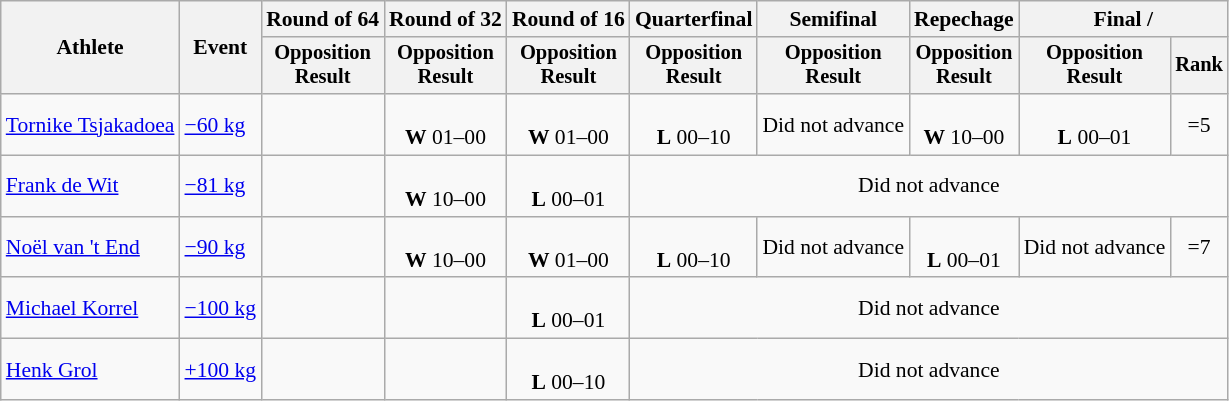<table class="wikitable" style="font-size:90%">
<tr>
<th rowspan="2">Athlete</th>
<th rowspan="2">Event</th>
<th>Round of 64</th>
<th>Round of 32</th>
<th>Round of 16</th>
<th>Quarterfinal</th>
<th>Semifinal</th>
<th>Repechage</th>
<th colspan=2>Final / </th>
</tr>
<tr style="font-size:95%">
<th>Opposition<br>Result</th>
<th>Opposition<br>Result</th>
<th>Opposition<br>Result</th>
<th>Opposition<br>Result</th>
<th>Opposition<br>Result</th>
<th>Opposition<br>Result</th>
<th>Opposition<br>Result</th>
<th>Rank</th>
</tr>
<tr align=center>
<td align=left><a href='#'>Tornike Tsjakadoea</a></td>
<td align=left><a href='#'>−60 kg</a></td>
<td></td>
<td><br> <strong>W</strong> 01–00</td>
<td><br> <strong>W</strong> 01–00</td>
<td><br> <strong>L</strong> 00–10</td>
<td>Did not advance</td>
<td><br><strong>W</strong> 10–00</td>
<td><br> <strong>L</strong> 00–01</td>
<td>=5</td>
</tr>
<tr align=center>
<td align=left><a href='#'>Frank de Wit</a></td>
<td align=left><a href='#'>−81 kg</a></td>
<td></td>
<td><br><strong>W</strong> 10–00</td>
<td><br><strong>L</strong> 00–01</td>
<td colspan=5>Did not advance</td>
</tr>
<tr align=center>
<td align=left><a href='#'>Noël van 't End</a></td>
<td align=left><a href='#'>−90 kg</a></td>
<td></td>
<td><br><strong>W</strong> 10–00</td>
<td><br><strong>W</strong> 01–00</td>
<td><br><strong>L</strong> 00–10</td>
<td>Did not advance</td>
<td><br><strong>L</strong> 00–01</td>
<td>Did not advance</td>
<td>=7</td>
</tr>
<tr align=center>
<td align=left><a href='#'>Michael Korrel</a></td>
<td align=left><a href='#'>−100 kg</a></td>
<td></td>
<td></td>
<td><br><strong>L</strong> 00–01</td>
<td colspan=5>Did not advance</td>
</tr>
<tr align=center>
<td align=left><a href='#'>Henk Grol</a></td>
<td align=left><a href='#'>+100 kg</a></td>
<td></td>
<td></td>
<td><br><strong>L</strong> 00–10</td>
<td colspan=5>Did not advance</td>
</tr>
</table>
